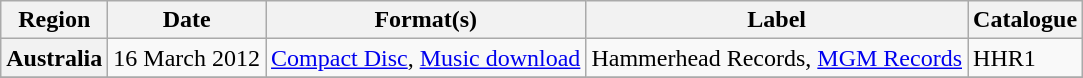<table class="wikitable plainrowheaders">
<tr>
<th scope="col">Region</th>
<th scope="col">Date</th>
<th scope="col">Format(s)</th>
<th scope="col">Label</th>
<th scope="col">Catalogue</th>
</tr>
<tr>
<th scope="row">Australia</th>
<td>16 March 2012</td>
<td><a href='#'>Compact Disc</a>, <a href='#'>Music download</a></td>
<td>Hammerhead Records, <a href='#'>MGM Records</a></td>
<td>HHR1</td>
</tr>
<tr>
</tr>
</table>
